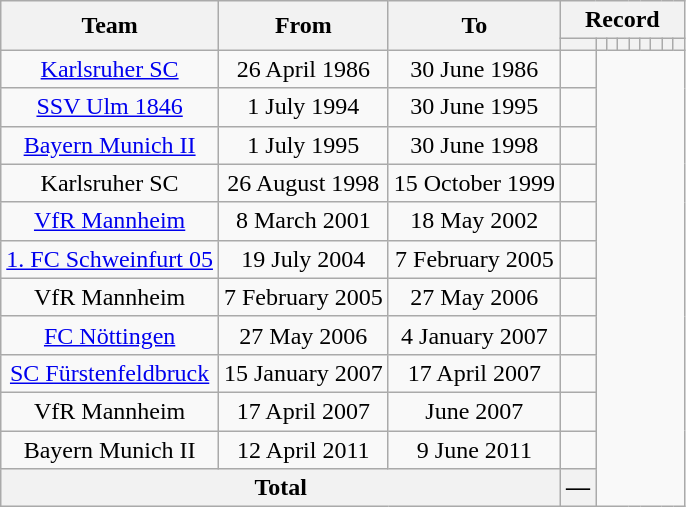<table class="wikitable" style="text-align: center">
<tr>
<th rowspan="2">Team</th>
<th rowspan="2">From</th>
<th rowspan="2">To</th>
<th colspan="9">Record</th>
</tr>
<tr>
<th></th>
<th></th>
<th></th>
<th></th>
<th></th>
<th></th>
<th></th>
<th></th>
<th></th>
</tr>
<tr>
<td><a href='#'>Karlsruher SC</a></td>
<td>26 April 1986</td>
<td>30 June 1986<br></td>
<td></td>
</tr>
<tr>
<td><a href='#'>SSV Ulm 1846</a></td>
<td>1 July 1994</td>
<td>30 June 1995<br></td>
<td></td>
</tr>
<tr>
<td><a href='#'>Bayern Munich II</a></td>
<td>1 July 1995</td>
<td>30 June 1998<br></td>
<td></td>
</tr>
<tr>
<td>Karlsruher SC</td>
<td>26 August 1998</td>
<td>15 October 1999<br></td>
<td></td>
</tr>
<tr>
<td><a href='#'>VfR Mannheim</a></td>
<td>8 March 2001</td>
<td>18 May 2002<br></td>
<td></td>
</tr>
<tr>
<td><a href='#'>1. FC Schweinfurt 05</a></td>
<td>19 July 2004</td>
<td>7 February 2005<br></td>
<td></td>
</tr>
<tr>
<td>VfR Mannheim</td>
<td>7 February 2005</td>
<td>27 May 2006<br></td>
<td></td>
</tr>
<tr>
<td><a href='#'>FC Nöttingen</a></td>
<td>27 May 2006</td>
<td>4 January 2007<br></td>
<td></td>
</tr>
<tr>
<td><a href='#'>SC Fürstenfeldbruck</a></td>
<td>15 January 2007</td>
<td>17 April 2007<br></td>
<td></td>
</tr>
<tr>
<td>VfR Mannheim</td>
<td>17 April 2007</td>
<td>June 2007<br></td>
<td></td>
</tr>
<tr>
<td>Bayern Munich II</td>
<td>12 April 2011</td>
<td>9 June 2011<br></td>
<td></td>
</tr>
<tr>
<th colspan="3">Total<br></th>
<th>—</th>
</tr>
</table>
